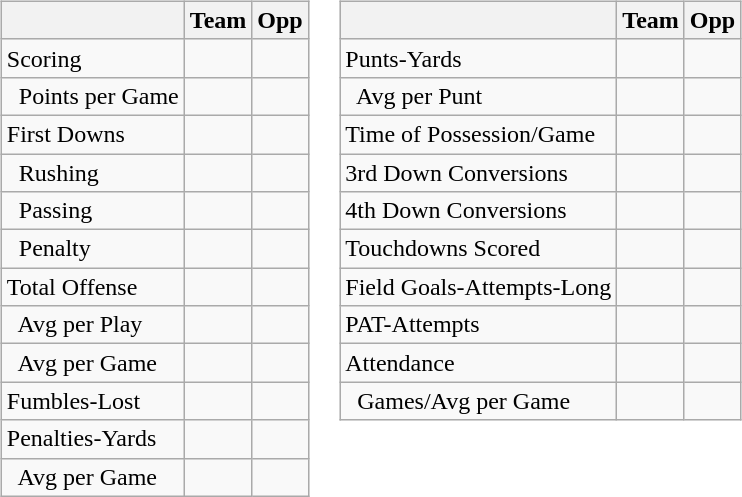<table>
<tr>
<td valign="top"><br><table class="wikitable" style="white-space:nowrap;">
<tr>
<th></th>
<th>Team</th>
<th>Opp</th>
</tr>
<tr>
<td>Scoring</td>
<td> </td>
<td> </td>
</tr>
<tr>
<td>  Points per Game</td>
<td> </td>
<td> </td>
</tr>
<tr>
<td>First Downs</td>
<td> </td>
<td> </td>
</tr>
<tr>
<td>  Rushing</td>
<td> </td>
<td> </td>
</tr>
<tr>
<td>  Passing</td>
<td> </td>
<td> </td>
</tr>
<tr>
<td>  Penalty</td>
<td> </td>
<td> </td>
</tr>
<tr>
<td>Total Offense</td>
<td> </td>
<td> </td>
</tr>
<tr>
<td>  Avg per Play</td>
<td> </td>
<td> </td>
</tr>
<tr>
<td>  Avg per Game</td>
<td> </td>
<td> </td>
</tr>
<tr>
<td>Fumbles-Lost</td>
<td> </td>
<td> </td>
</tr>
<tr>
<td>Penalties-Yards</td>
<td> </td>
<td> </td>
</tr>
<tr>
<td>  Avg per Game</td>
<td> </td>
<td> </td>
</tr>
</table>
</td>
<td valign="top"><br><table class="wikitable" style="white-space:nowrap;">
<tr>
<th></th>
<th>Team</th>
<th>Opp</th>
</tr>
<tr>
<td>Punts-Yards</td>
<td> </td>
<td> </td>
</tr>
<tr>
<td>  Avg per Punt</td>
<td> </td>
<td> </td>
</tr>
<tr>
<td>Time of Possession/Game</td>
<td> </td>
<td> </td>
</tr>
<tr>
<td>3rd Down Conversions</td>
<td> </td>
<td> </td>
</tr>
<tr>
<td>4th Down Conversions</td>
<td> </td>
<td> </td>
</tr>
<tr>
<td>Touchdowns Scored</td>
<td> </td>
<td> </td>
</tr>
<tr>
<td>Field Goals-Attempts-Long</td>
<td> </td>
<td> </td>
</tr>
<tr>
<td>PAT-Attempts</td>
<td> </td>
<td> </td>
</tr>
<tr>
<td>Attendance</td>
<td> </td>
<td> </td>
</tr>
<tr>
<td>  Games/Avg per Game</td>
<td> </td>
<td> </td>
</tr>
</table>
</td>
</tr>
</table>
